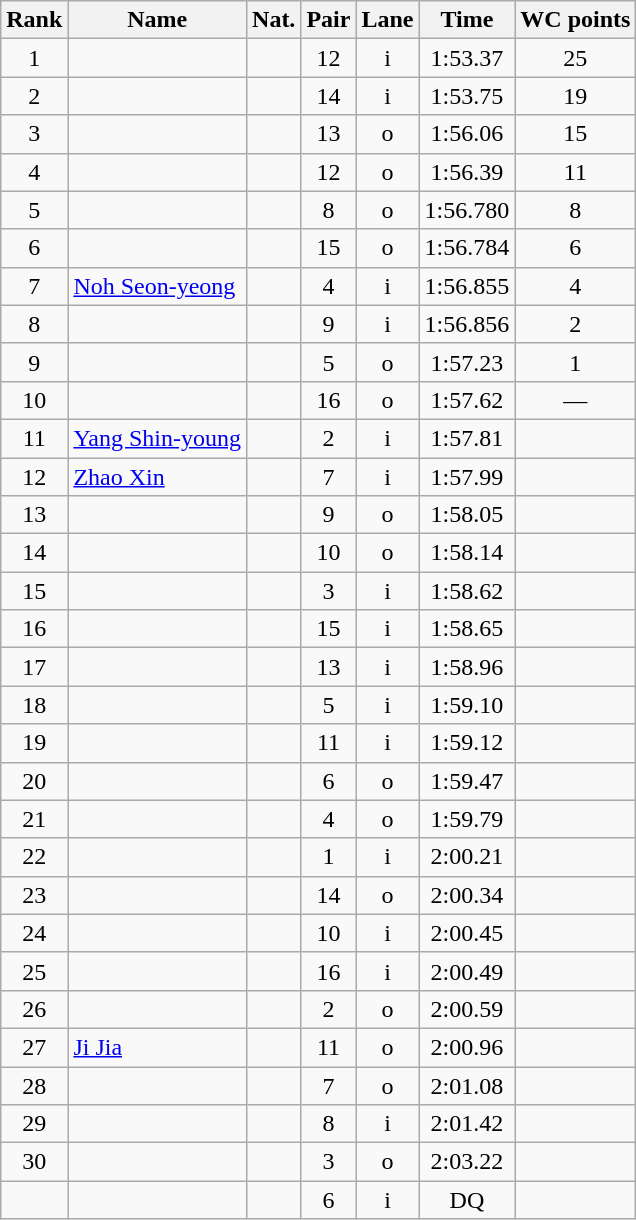<table class="wikitable sortable" style="text-align:center">
<tr>
<th>Rank</th>
<th>Name</th>
<th>Nat.</th>
<th>Pair</th>
<th>Lane</th>
<th>Time</th>
<th>WC points</th>
</tr>
<tr>
<td>1</td>
<td align=left></td>
<td></td>
<td>12</td>
<td>i</td>
<td>1:53.37</td>
<td>25</td>
</tr>
<tr>
<td>2</td>
<td align=left></td>
<td></td>
<td>14</td>
<td>i</td>
<td>1:53.75</td>
<td>19</td>
</tr>
<tr>
<td>3</td>
<td align=left></td>
<td></td>
<td>13</td>
<td>o</td>
<td>1:56.06</td>
<td>15</td>
</tr>
<tr>
<td>4</td>
<td align=left></td>
<td></td>
<td>12</td>
<td>o</td>
<td>1:56.39</td>
<td>11</td>
</tr>
<tr>
<td>5</td>
<td align=left></td>
<td></td>
<td>8</td>
<td>o</td>
<td>1:56.780</td>
<td>8</td>
</tr>
<tr>
<td>6</td>
<td align=left></td>
<td></td>
<td>15</td>
<td>o</td>
<td>1:56.784</td>
<td>6</td>
</tr>
<tr>
<td>7</td>
<td align=left><a href='#'>Noh Seon-yeong</a></td>
<td></td>
<td>4</td>
<td>i</td>
<td>1:56.855</td>
<td>4</td>
</tr>
<tr>
<td>8</td>
<td align=left></td>
<td></td>
<td>9</td>
<td>i</td>
<td>1:56.856</td>
<td>2</td>
</tr>
<tr>
<td>9</td>
<td align=left></td>
<td></td>
<td>5</td>
<td>o</td>
<td>1:57.23</td>
<td>1</td>
</tr>
<tr>
<td>10</td>
<td align=left></td>
<td></td>
<td>16</td>
<td>o</td>
<td>1:57.62</td>
<td>—</td>
</tr>
<tr>
<td>11</td>
<td align=left><a href='#'>Yang Shin-young</a></td>
<td></td>
<td>2</td>
<td>i</td>
<td>1:57.81</td>
<td></td>
</tr>
<tr>
<td>12</td>
<td align=left><a href='#'>Zhao Xin</a></td>
<td></td>
<td>7</td>
<td>i</td>
<td>1:57.99</td>
<td></td>
</tr>
<tr>
<td>13</td>
<td align=left></td>
<td></td>
<td>9</td>
<td>o</td>
<td>1:58.05</td>
<td></td>
</tr>
<tr>
<td>14</td>
<td align=left></td>
<td></td>
<td>10</td>
<td>o</td>
<td>1:58.14</td>
<td></td>
</tr>
<tr>
<td>15</td>
<td align=left></td>
<td></td>
<td>3</td>
<td>i</td>
<td>1:58.62</td>
<td></td>
</tr>
<tr>
<td>16</td>
<td align=left></td>
<td></td>
<td>15</td>
<td>i</td>
<td>1:58.65</td>
<td></td>
</tr>
<tr>
<td>17</td>
<td align=left></td>
<td></td>
<td>13</td>
<td>i</td>
<td>1:58.96</td>
<td></td>
</tr>
<tr>
<td>18</td>
<td align=left></td>
<td></td>
<td>5</td>
<td>i</td>
<td>1:59.10</td>
<td></td>
</tr>
<tr>
<td>19</td>
<td align=left></td>
<td></td>
<td>11</td>
<td>i</td>
<td>1:59.12</td>
<td></td>
</tr>
<tr>
<td>20</td>
<td align=left></td>
<td></td>
<td>6</td>
<td>o</td>
<td>1:59.47</td>
<td></td>
</tr>
<tr>
<td>21</td>
<td align=left></td>
<td></td>
<td>4</td>
<td>o</td>
<td>1:59.79</td>
<td></td>
</tr>
<tr>
<td>22</td>
<td align=left></td>
<td></td>
<td>1</td>
<td>i</td>
<td>2:00.21</td>
<td></td>
</tr>
<tr>
<td>23</td>
<td align=left></td>
<td></td>
<td>14</td>
<td>o</td>
<td>2:00.34</td>
<td></td>
</tr>
<tr>
<td>24</td>
<td align=left></td>
<td></td>
<td>10</td>
<td>i</td>
<td>2:00.45</td>
<td></td>
</tr>
<tr>
<td>25</td>
<td align=left></td>
<td></td>
<td>16</td>
<td>i</td>
<td>2:00.49</td>
<td></td>
</tr>
<tr>
<td>26</td>
<td align=left></td>
<td></td>
<td>2</td>
<td>o</td>
<td>2:00.59</td>
<td></td>
</tr>
<tr>
<td>27</td>
<td align=left><a href='#'>Ji Jia</a></td>
<td></td>
<td>11</td>
<td>o</td>
<td>2:00.96</td>
<td></td>
</tr>
<tr>
<td>28</td>
<td align=left></td>
<td></td>
<td>7</td>
<td>o</td>
<td>2:01.08</td>
<td></td>
</tr>
<tr>
<td>29</td>
<td align=left></td>
<td></td>
<td>8</td>
<td>i</td>
<td>2:01.42</td>
<td></td>
</tr>
<tr>
<td>30</td>
<td align=left></td>
<td></td>
<td>3</td>
<td>o</td>
<td>2:03.22</td>
<td></td>
</tr>
<tr>
<td></td>
<td align=left></td>
<td></td>
<td>6</td>
<td>i</td>
<td>DQ</td>
<td></td>
</tr>
</table>
